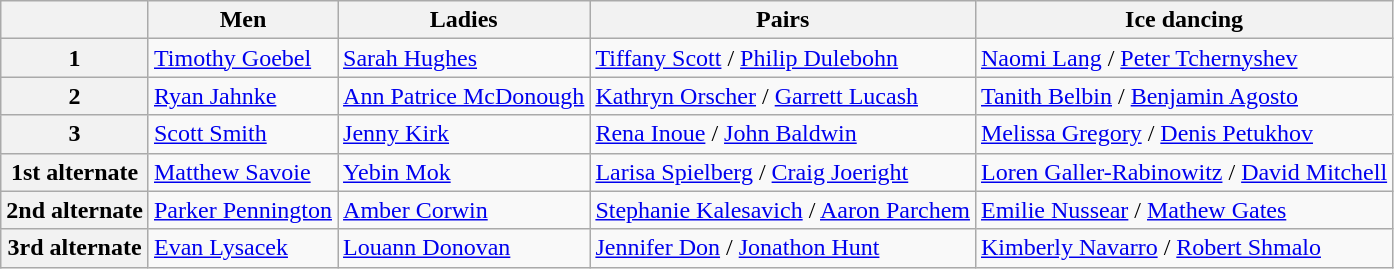<table class="wikitable">
<tr>
<th></th>
<th>Men</th>
<th>Ladies</th>
<th>Pairs</th>
<th>Ice dancing</th>
</tr>
<tr>
<th>1</th>
<td><a href='#'>Timothy Goebel</a></td>
<td><a href='#'>Sarah Hughes</a></td>
<td><a href='#'>Tiffany Scott</a> / <a href='#'>Philip Dulebohn</a></td>
<td><a href='#'>Naomi Lang</a> / <a href='#'>Peter Tchernyshev</a></td>
</tr>
<tr>
<th>2</th>
<td><a href='#'>Ryan Jahnke</a></td>
<td><a href='#'>Ann Patrice McDonough</a></td>
<td><a href='#'>Kathryn Orscher</a> / <a href='#'>Garrett Lucash</a></td>
<td><a href='#'>Tanith Belbin</a> / <a href='#'>Benjamin Agosto</a></td>
</tr>
<tr>
<th>3</th>
<td><a href='#'>Scott Smith</a></td>
<td><a href='#'>Jenny Kirk</a></td>
<td><a href='#'>Rena Inoue</a> / <a href='#'>John Baldwin</a></td>
<td><a href='#'>Melissa Gregory</a> / <a href='#'>Denis Petukhov</a></td>
</tr>
<tr>
<th>1st alternate</th>
<td><a href='#'>Matthew Savoie</a></td>
<td><a href='#'>Yebin Mok</a></td>
<td><a href='#'>Larisa Spielberg</a> / <a href='#'>Craig Joeright</a></td>
<td><a href='#'>Loren Galler-Rabinowitz</a> / <a href='#'>David Mitchell</a></td>
</tr>
<tr>
<th>2nd alternate</th>
<td><a href='#'>Parker Pennington</a></td>
<td><a href='#'>Amber Corwin</a></td>
<td><a href='#'>Stephanie Kalesavich</a> / <a href='#'>Aaron Parchem</a></td>
<td><a href='#'>Emilie Nussear</a> / <a href='#'>Mathew Gates</a></td>
</tr>
<tr>
<th>3rd alternate</th>
<td><a href='#'>Evan Lysacek</a></td>
<td><a href='#'>Louann Donovan</a></td>
<td><a href='#'>Jennifer Don</a> / <a href='#'>Jonathon Hunt</a></td>
<td><a href='#'>Kimberly Navarro</a> / <a href='#'>Robert Shmalo</a></td>
</tr>
</table>
